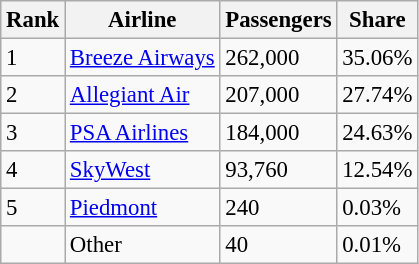<table class="wikitable sortable" style="font-size: 95%" width= align=>
<tr>
<th>Rank</th>
<th>Airline</th>
<th>Passengers</th>
<th>Share</th>
</tr>
<tr>
<td>1</td>
<td><a href='#'>Breeze Airways</a></td>
<td>262,000</td>
<td>35.06%</td>
</tr>
<tr>
<td>2</td>
<td><a href='#'>Allegiant Air</a></td>
<td>207,000</td>
<td>27.74%</td>
</tr>
<tr>
<td>3</td>
<td><a href='#'>PSA Airlines</a></td>
<td>184,000</td>
<td>24.63%</td>
</tr>
<tr>
<td>4</td>
<td><a href='#'>SkyWest</a></td>
<td>93,760</td>
<td>12.54%</td>
</tr>
<tr>
<td>5</td>
<td><a href='#'>Piedmont</a></td>
<td>240</td>
<td>0.03%</td>
</tr>
<tr>
<td></td>
<td>Other</td>
<td>40</td>
<td>0.01%</td>
</tr>
</table>
